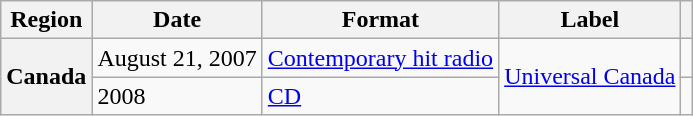<table class="wikitable plainrowheaders">
<tr>
<th scope="col">Region</th>
<th scope="col">Date</th>
<th scope="col">Format</th>
<th scope="col">Label</th>
<th scope="col"></th>
</tr>
<tr>
<th scope="row" rowspan="2">Canada</th>
<td>August 21, 2007</td>
<td><a href='#'>Contemporary hit radio</a></td>
<td rowspan="2"><a href='#'>Universal Canada</a></td>
<td align="center"></td>
</tr>
<tr>
<td>2008</td>
<td><a href='#'>CD</a></td>
<td align="center"></td>
</tr>
</table>
